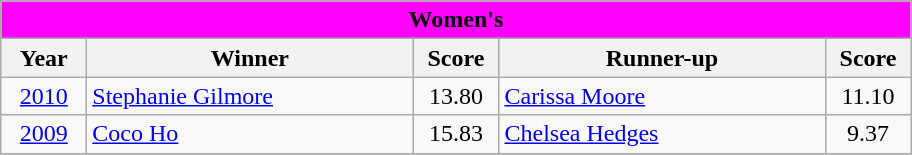<table class="wikitable" border="1">
<tr>
<td colspan="7" style="text-align:center; background:fuchsia"><strong>Women's</strong></td>
</tr>
<tr>
<th width="50">Year</th>
<th width="210">Winner</th>
<th width="50">Score</th>
<th width="210">Runner-up</th>
<th width="50">Score</th>
</tr>
<tr>
<td align="center"><a href='#'>2010</a></td>
<td> <a href='#'>Stephanie Gilmore</a></td>
<td align="center">13.80</td>
<td> <a href='#'>Carissa Moore</a></td>
<td align="center">11.10</td>
</tr>
<tr>
<td align="center"><a href='#'>2009</a></td>
<td> <a href='#'>Coco Ho</a></td>
<td align="center">15.83</td>
<td> <a href='#'>Chelsea Hedges</a></td>
<td align="center">9.37</td>
</tr>
<tr>
</tr>
</table>
